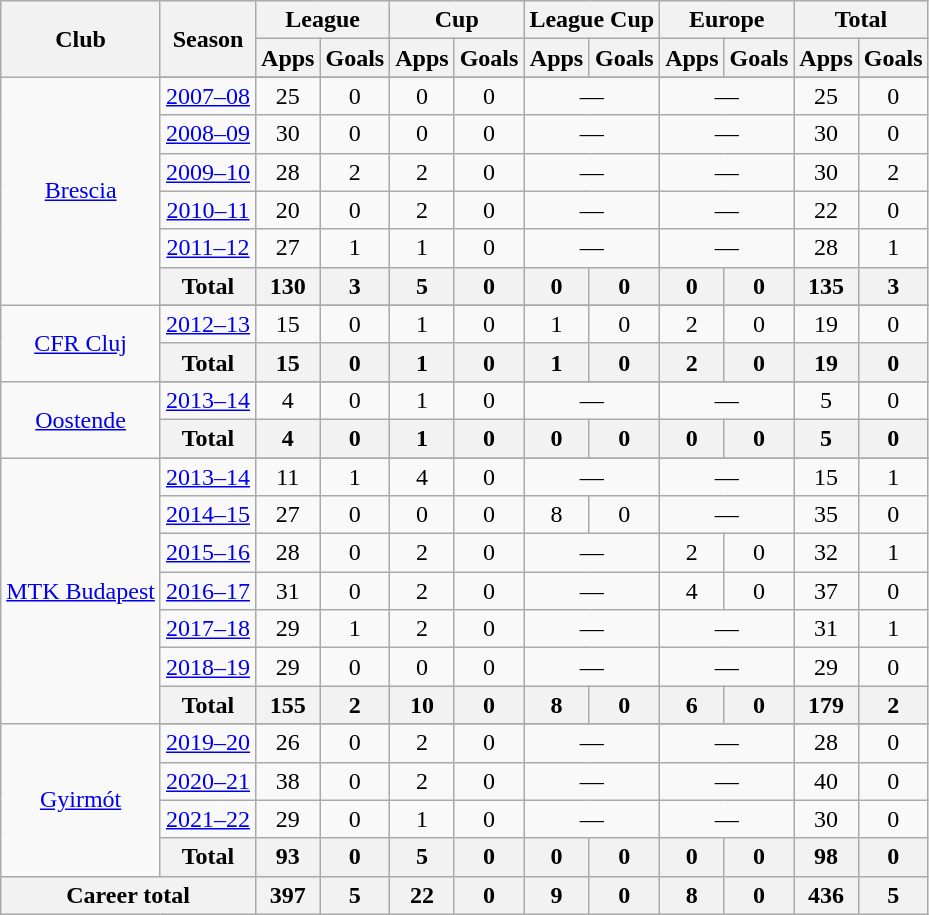<table class="wikitable" style="text-align: center;">
<tr>
<th rowspan="2">Club</th>
<th rowspan="2">Season</th>
<th colspan="2">League</th>
<th colspan="2">Cup</th>
<th colspan="2">League Cup</th>
<th colspan="2">Europe</th>
<th colspan="2">Total</th>
</tr>
<tr>
<th>Apps</th>
<th>Goals</th>
<th>Apps</th>
<th>Goals</th>
<th>Apps</th>
<th>Goals</th>
<th>Apps</th>
<th>Goals</th>
<th>Apps</th>
<th>Goals</th>
</tr>
<tr>
<td rowspan="7"><a href='#'>Brescia</a></td>
</tr>
<tr>
<td><a href='#'>2007–08</a></td>
<td>25</td>
<td>0</td>
<td>0</td>
<td>0</td>
<td colspan="2">—</td>
<td colspan="2">—</td>
<td>25</td>
<td>0</td>
</tr>
<tr>
<td><a href='#'>2008–09</a></td>
<td>30</td>
<td>0</td>
<td>0</td>
<td>0</td>
<td colspan="2">—</td>
<td colspan="2">—</td>
<td>30</td>
<td>0</td>
</tr>
<tr>
<td><a href='#'>2009–10</a></td>
<td>28</td>
<td>2</td>
<td>2</td>
<td>0</td>
<td colspan="2">—</td>
<td colspan="2">—</td>
<td>30</td>
<td>2</td>
</tr>
<tr>
<td><a href='#'>2010–11</a></td>
<td>20</td>
<td>0</td>
<td>2</td>
<td>0</td>
<td colspan="2">—</td>
<td colspan="2">—</td>
<td>22</td>
<td>0</td>
</tr>
<tr>
<td><a href='#'>2011–12</a></td>
<td>27</td>
<td>1</td>
<td>1</td>
<td>0</td>
<td colspan="2">—</td>
<td colspan="2">—</td>
<td>28</td>
<td>1</td>
</tr>
<tr>
<th>Total</th>
<th>130</th>
<th>3</th>
<th>5</th>
<th>0</th>
<th>0</th>
<th>0</th>
<th>0</th>
<th>0</th>
<th>135</th>
<th>3</th>
</tr>
<tr>
<td rowspan="3"><a href='#'>CFR Cluj</a></td>
</tr>
<tr>
<td><a href='#'>2012–13</a></td>
<td>15</td>
<td>0</td>
<td>1</td>
<td>0</td>
<td>1</td>
<td>0</td>
<td>2</td>
<td>0</td>
<td>19</td>
<td>0</td>
</tr>
<tr>
<th>Total</th>
<th>15</th>
<th>0</th>
<th>1</th>
<th>0</th>
<th>1</th>
<th>0</th>
<th>2</th>
<th>0</th>
<th>19</th>
<th>0</th>
</tr>
<tr>
<td rowspan="3"><a href='#'>Oostende</a></td>
</tr>
<tr>
<td><a href='#'>2013–14</a></td>
<td>4</td>
<td>0</td>
<td>1</td>
<td>0</td>
<td colspan="2">—</td>
<td colspan="2">—</td>
<td>5</td>
<td>0</td>
</tr>
<tr>
<th>Total</th>
<th>4</th>
<th>0</th>
<th>1</th>
<th>0</th>
<th>0</th>
<th>0</th>
<th>0</th>
<th>0</th>
<th>5</th>
<th>0</th>
</tr>
<tr>
<td rowspan="8"><a href='#'>MTK Budapest</a></td>
</tr>
<tr>
<td><a href='#'>2013–14</a></td>
<td>11</td>
<td>1</td>
<td>4</td>
<td>0</td>
<td colspan="2">—</td>
<td colspan="2">—</td>
<td>15</td>
<td>1</td>
</tr>
<tr>
<td><a href='#'>2014–15</a></td>
<td>27</td>
<td>0</td>
<td>0</td>
<td>0</td>
<td>8</td>
<td>0</td>
<td colspan="2">—</td>
<td>35</td>
<td>0</td>
</tr>
<tr>
<td><a href='#'>2015–16</a></td>
<td>28</td>
<td>0</td>
<td>2</td>
<td>0</td>
<td colspan="2">—</td>
<td>2</td>
<td>0</td>
<td>32</td>
<td>1</td>
</tr>
<tr>
<td><a href='#'>2016–17</a></td>
<td>31</td>
<td>0</td>
<td>2</td>
<td>0</td>
<td colspan="2">—</td>
<td>4</td>
<td>0</td>
<td>37</td>
<td>0</td>
</tr>
<tr>
<td><a href='#'>2017–18</a></td>
<td>29</td>
<td>1</td>
<td>2</td>
<td>0</td>
<td colspan="2">—</td>
<td colspan="2">—</td>
<td>31</td>
<td>1</td>
</tr>
<tr>
<td><a href='#'>2018–19</a></td>
<td>29</td>
<td>0</td>
<td>0</td>
<td>0</td>
<td colspan="2">—</td>
<td colspan="2">—</td>
<td>29</td>
<td>0</td>
</tr>
<tr>
<th>Total</th>
<th>155</th>
<th>2</th>
<th>10</th>
<th>0</th>
<th>8</th>
<th>0</th>
<th>6</th>
<th>0</th>
<th>179</th>
<th>2</th>
</tr>
<tr>
<td rowspan="5"><a href='#'>Gyirmót</a></td>
</tr>
<tr>
<td><a href='#'>2019–20</a></td>
<td>26</td>
<td>0</td>
<td>2</td>
<td>0</td>
<td colspan="2">—</td>
<td colspan="2">—</td>
<td>28</td>
<td>0</td>
</tr>
<tr>
<td><a href='#'>2020–21</a></td>
<td>38</td>
<td>0</td>
<td>2</td>
<td>0</td>
<td colspan="2">—</td>
<td colspan="2">—</td>
<td>40</td>
<td>0</td>
</tr>
<tr>
<td><a href='#'>2021–22</a></td>
<td>29</td>
<td>0</td>
<td>1</td>
<td>0</td>
<td colspan="2">—</td>
<td colspan="2">—</td>
<td>30</td>
<td>0</td>
</tr>
<tr>
<th>Total</th>
<th>93</th>
<th>0</th>
<th>5</th>
<th>0</th>
<th>0</th>
<th>0</th>
<th>0</th>
<th>0</th>
<th>98</th>
<th>0</th>
</tr>
<tr>
<th colspan="2">Career total</th>
<th>397</th>
<th>5</th>
<th>22</th>
<th>0</th>
<th>9</th>
<th>0</th>
<th>8</th>
<th>0</th>
<th>436</th>
<th>5</th>
</tr>
</table>
